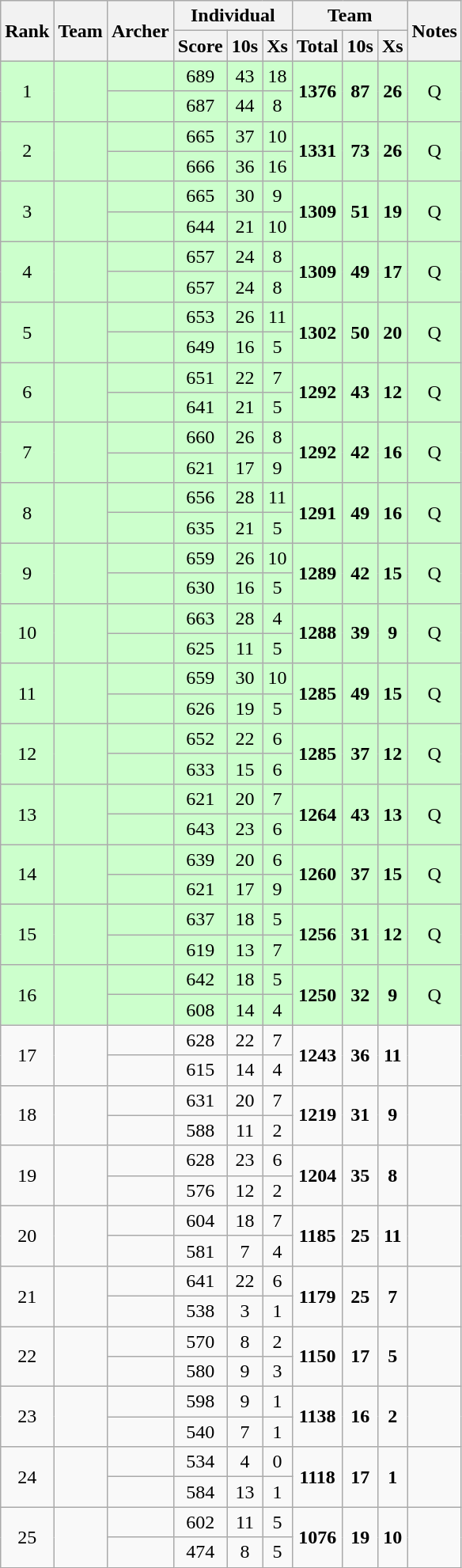<table class="wikitable sortable" style="font-size:100%; text-align:center;">
<tr>
<th rowspan="2">Rank</th>
<th rowspan="2">Team</th>
<th rowspan="2">Archer</th>
<th colspan="3">Individual</th>
<th colspan="3">Team</th>
<th rowspan="2">Notes</th>
</tr>
<tr>
<th>Score</th>
<th>10s</th>
<th>Xs</th>
<th>Total</th>
<th>10s</th>
<th>Xs</th>
</tr>
<tr bgcolor="#ccffcc">
<td rowspan="2">1</td>
<td align="left" rowspan="2"></td>
<td align="left"></td>
<td>689</td>
<td>43</td>
<td>18</td>
<td rowspan="2"><strong>1376</strong></td>
<td rowspan="2"><strong>87</strong></td>
<td rowspan="2"><strong>26</strong></td>
<td rowspan="2">Q</td>
</tr>
<tr bgcolor="#ccffcc">
<td align="left"></td>
<td>687</td>
<td>44</td>
<td>8</td>
</tr>
<tr bgcolor="#ccffcc">
<td rowspan="2">2</td>
<td align="left" rowspan="2"></td>
<td align="left"></td>
<td>665</td>
<td>37</td>
<td>10</td>
<td rowspan="2"><strong>1331</strong></td>
<td rowspan="2"><strong>73</strong></td>
<td rowspan="2"><strong>26</strong></td>
<td rowspan="2">Q</td>
</tr>
<tr bgcolor="#ccffcc">
<td align="left"></td>
<td>666</td>
<td>36</td>
<td>16</td>
</tr>
<tr bgcolor="#ccffcc">
<td rowspan="2">3</td>
<td align="left" rowspan="2"></td>
<td align="left"></td>
<td>665</td>
<td>30</td>
<td>9</td>
<td rowspan="2"><strong>1309</strong></td>
<td rowspan="2"><strong>51</strong></td>
<td rowspan="2"><strong>19</strong></td>
<td rowspan="2">Q</td>
</tr>
<tr bgcolor="#ccffcc">
<td align="left"></td>
<td>644</td>
<td>21</td>
<td>10</td>
</tr>
<tr bgcolor="#ccffcc">
<td rowspan="2">4</td>
<td align="left" rowspan="2"></td>
<td align="left"></td>
<td>657</td>
<td>24</td>
<td>8</td>
<td rowspan="2"><strong>1309</strong></td>
<td rowspan="2"><strong>49</strong></td>
<td rowspan="2"><strong>17</strong></td>
<td rowspan="2">Q</td>
</tr>
<tr bgcolor="#ccffcc">
<td align="left"></td>
<td>657</td>
<td>24</td>
<td>8</td>
</tr>
<tr bgcolor="#ccffcc">
<td rowspan="2">5</td>
<td align="left" rowspan="2"></td>
<td align="left"></td>
<td>653</td>
<td>26</td>
<td>11</td>
<td rowspan="2"><strong>1302</strong></td>
<td rowspan="2"><strong>50</strong></td>
<td rowspan="2"><strong>20</strong></td>
<td rowspan="2">Q</td>
</tr>
<tr bgcolor="#ccffcc">
<td align="left"></td>
<td>649</td>
<td>16</td>
<td>5</td>
</tr>
<tr bgcolor="#ccffcc">
<td rowspan="2">6</td>
<td align="left" rowspan="2"></td>
<td align="left"></td>
<td>651</td>
<td>22</td>
<td>7</td>
<td rowspan="2"><strong>1292</strong></td>
<td rowspan="2"><strong>43</strong></td>
<td rowspan="2"><strong>12</strong></td>
<td rowspan="2">Q</td>
</tr>
<tr bgcolor="#ccffcc">
<td align="left"></td>
<td>641</td>
<td>21</td>
<td>5</td>
</tr>
<tr bgcolor="#ccffcc">
<td rowspan="2">7</td>
<td align="left" rowspan="2"></td>
<td align="left"></td>
<td>660</td>
<td>26</td>
<td>8</td>
<td rowspan="2"><strong>1292</strong></td>
<td rowspan="2"><strong>42</strong></td>
<td rowspan="2"><strong>16</strong></td>
<td rowspan="2">Q</td>
</tr>
<tr bgcolor="#ccffcc">
<td align="left"></td>
<td>621</td>
<td>17</td>
<td>9</td>
</tr>
<tr bgcolor="#ccffcc">
<td rowspan="2">8</td>
<td align="left" rowspan="2"></td>
<td align="left"></td>
<td>656</td>
<td>28</td>
<td>11</td>
<td rowspan="2"><strong>1291</strong></td>
<td rowspan="2"><strong>49</strong></td>
<td rowspan="2"><strong>16</strong></td>
<td rowspan="2">Q</td>
</tr>
<tr bgcolor="#ccffcc">
<td align="left"></td>
<td>635</td>
<td>21</td>
<td>5</td>
</tr>
<tr bgcolor="#ccffcc">
<td rowspan="2">9</td>
<td align="left" rowspan="2"></td>
<td align="left"></td>
<td>659</td>
<td>26</td>
<td>10</td>
<td rowspan="2"><strong>1289</strong></td>
<td rowspan="2"><strong>42</strong></td>
<td rowspan="2"><strong>15</strong></td>
<td rowspan="2">Q</td>
</tr>
<tr bgcolor="#ccffcc">
<td align="left"></td>
<td>630</td>
<td>16</td>
<td>5</td>
</tr>
<tr bgcolor="#ccffcc">
<td rowspan="2">10</td>
<td align="left" rowspan="2"></td>
<td align="left"></td>
<td>663</td>
<td>28</td>
<td>4</td>
<td rowspan="2"><strong>1288</strong></td>
<td rowspan="2"><strong>39</strong></td>
<td rowspan="2"><strong>9</strong></td>
<td rowspan="2">Q</td>
</tr>
<tr bgcolor="#ccffcc">
<td align="left"></td>
<td>625</td>
<td>11</td>
<td>5</td>
</tr>
<tr bgcolor="#ccffcc">
<td rowspan="2">11</td>
<td align="left" rowspan="2"></td>
<td align="left"></td>
<td>659</td>
<td>30</td>
<td>10</td>
<td rowspan="2"><strong>1285</strong></td>
<td rowspan="2"><strong>49</strong></td>
<td rowspan="2"><strong>15</strong></td>
<td rowspan="2">Q</td>
</tr>
<tr bgcolor="#ccffcc">
<td align="left"></td>
<td>626</td>
<td>19</td>
<td>5</td>
</tr>
<tr bgcolor="#ccffcc">
<td rowspan="2">12</td>
<td align="left" rowspan="2"></td>
<td align="left"></td>
<td>652</td>
<td>22</td>
<td>6</td>
<td rowspan="2"><strong>1285</strong></td>
<td rowspan="2"><strong>37</strong></td>
<td rowspan="2"><strong>12</strong></td>
<td rowspan="2">Q</td>
</tr>
<tr bgcolor="#ccffcc">
<td align="left"></td>
<td>633</td>
<td>15</td>
<td>6</td>
</tr>
<tr bgcolor="#ccffcc">
<td rowspan="2">13</td>
<td align="left" rowspan="2"></td>
<td align="left"></td>
<td>621</td>
<td>20</td>
<td>7</td>
<td rowspan="2"><strong>1264</strong></td>
<td rowspan="2"><strong>43</strong></td>
<td rowspan="2"><strong>13</strong></td>
<td rowspan="2">Q</td>
</tr>
<tr bgcolor="#ccffcc">
<td align="left"></td>
<td>643</td>
<td>23</td>
<td>6</td>
</tr>
<tr bgcolor="#ccffcc">
<td rowspan="2">14</td>
<td align="left" rowspan="2"></td>
<td align="left"></td>
<td>639</td>
<td>20</td>
<td>6</td>
<td rowspan="2"><strong>1260</strong></td>
<td rowspan="2"><strong>37</strong></td>
<td rowspan="2"><strong>15</strong></td>
<td rowspan="2">Q</td>
</tr>
<tr bgcolor="#ccffcc">
<td align="left"></td>
<td>621</td>
<td>17</td>
<td>9</td>
</tr>
<tr bgcolor="#ccffcc">
<td rowspan="2">15</td>
<td align="left" rowspan="2"></td>
<td align="left"></td>
<td>637</td>
<td>18</td>
<td>5</td>
<td rowspan="2"><strong>1256</strong></td>
<td rowspan="2"><strong>31</strong></td>
<td rowspan="2"><strong>12</strong></td>
<td rowspan="2">Q</td>
</tr>
<tr bgcolor="#ccffcc">
<td align="left"></td>
<td>619</td>
<td>13</td>
<td>7</td>
</tr>
<tr bgcolor="#ccffcc">
<td rowspan="2">16</td>
<td align="left" rowspan="2"></td>
<td align="left"></td>
<td>642</td>
<td>18</td>
<td>5</td>
<td rowspan="2"><strong>1250</strong></td>
<td rowspan="2"><strong>32</strong></td>
<td rowspan="2"><strong>9</strong></td>
<td rowspan="2">Q</td>
</tr>
<tr bgcolor="#ccffcc">
<td align="left"></td>
<td>608</td>
<td>14</td>
<td>4</td>
</tr>
<tr>
<td rowspan="2">17</td>
<td align="left" rowspan="2"></td>
<td align="left"></td>
<td>628</td>
<td>22</td>
<td>7</td>
<td rowspan="2"><strong>1243</strong></td>
<td rowspan="2"><strong>36</strong></td>
<td rowspan="2"><strong>11</strong></td>
<td rowspan="2"></td>
</tr>
<tr>
<td align="left"></td>
<td>615</td>
<td>14</td>
<td>4</td>
</tr>
<tr>
<td rowspan="2">18</td>
<td align="left" rowspan="2"></td>
<td align="left"></td>
<td>631</td>
<td>20</td>
<td>7</td>
<td rowspan="2"><strong>1219</strong></td>
<td rowspan="2"><strong>31</strong></td>
<td rowspan="2"><strong>9</strong></td>
<td rowspan="2"></td>
</tr>
<tr>
<td align="left"></td>
<td>588</td>
<td>11</td>
<td>2</td>
</tr>
<tr>
<td rowspan="2">19</td>
<td align="left" rowspan="2"></td>
<td align="left"></td>
<td>628</td>
<td>23</td>
<td>6</td>
<td rowspan="2"><strong>1204</strong></td>
<td rowspan="2"><strong>35</strong></td>
<td rowspan="2"><strong>8</strong></td>
<td rowspan="2"></td>
</tr>
<tr>
<td align="left"></td>
<td>576</td>
<td>12</td>
<td>2</td>
</tr>
<tr>
<td rowspan="2">20</td>
<td align="left" rowspan="2"></td>
<td align="left"></td>
<td>604</td>
<td>18</td>
<td>7</td>
<td rowspan="2"><strong>1185</strong></td>
<td rowspan="2"><strong>25</strong></td>
<td rowspan="2"><strong>11</strong></td>
<td rowspan="2"></td>
</tr>
<tr>
<td align="left"></td>
<td>581</td>
<td>7</td>
<td>4</td>
</tr>
<tr>
<td rowspan="2">21</td>
<td align="left" rowspan="2"></td>
<td align="left"></td>
<td>641</td>
<td>22</td>
<td>6</td>
<td rowspan="2"><strong>1179</strong></td>
<td rowspan="2"><strong>25</strong></td>
<td rowspan="2"><strong>7</strong></td>
<td rowspan="2"></td>
</tr>
<tr>
<td align="left"></td>
<td>538</td>
<td>3</td>
<td>1</td>
</tr>
<tr>
<td rowspan="2">22</td>
<td align="left" rowspan="2"></td>
<td align="left"></td>
<td>570</td>
<td>8</td>
<td>2</td>
<td rowspan="2"><strong>1150</strong></td>
<td rowspan="2"><strong>17</strong></td>
<td rowspan="2"><strong>5</strong></td>
<td rowspan="2"></td>
</tr>
<tr>
<td align="left"></td>
<td>580</td>
<td>9</td>
<td>3</td>
</tr>
<tr>
<td rowspan="2">23</td>
<td align="left" rowspan="2"></td>
<td align="left"></td>
<td>598</td>
<td>9</td>
<td>1</td>
<td rowspan="2"><strong>1138</strong></td>
<td rowspan="2"><strong>16</strong></td>
<td rowspan="2"><strong>2</strong></td>
<td rowspan="2"></td>
</tr>
<tr>
<td align="left"></td>
<td>540</td>
<td>7</td>
<td>1</td>
</tr>
<tr>
<td rowspan="2">24</td>
<td align="left" rowspan="2"></td>
<td align="left"></td>
<td>534</td>
<td>4</td>
<td>0</td>
<td rowspan="2"><strong>1118</strong></td>
<td rowspan="2"><strong>17</strong></td>
<td rowspan="2"><strong>1</strong></td>
<td rowspan="2"></td>
</tr>
<tr>
<td align="left"></td>
<td>584</td>
<td>13</td>
<td>1</td>
</tr>
<tr>
<td rowspan="2">25</td>
<td align="left" rowspan="2"></td>
<td align="left"></td>
<td>602</td>
<td>11</td>
<td>5</td>
<td rowspan="2"><strong>1076</strong></td>
<td rowspan="2"><strong>19</strong></td>
<td rowspan="2"><strong>10</strong></td>
<td rowspan="2"></td>
</tr>
<tr>
<td align="left"></td>
<td>474</td>
<td>8</td>
<td>5</td>
</tr>
</table>
